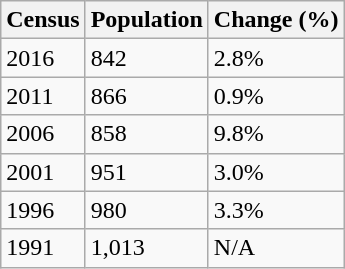<table class="wikitable">
<tr>
<th>Census</th>
<th>Population</th>
<th>Change (%)</th>
</tr>
<tr>
<td>2016</td>
<td>842</td>
<td>2.8%</td>
</tr>
<tr>
<td>2011</td>
<td>866</td>
<td>0.9%</td>
</tr>
<tr>
<td>2006</td>
<td>858</td>
<td>9.8%</td>
</tr>
<tr>
<td>2001</td>
<td>951</td>
<td>3.0%</td>
</tr>
<tr>
<td>1996</td>
<td>980</td>
<td>3.3%</td>
</tr>
<tr>
<td>1991</td>
<td>1,013</td>
<td>N/A</td>
</tr>
</table>
